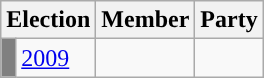<table class="wikitable">
<tr>
<th colspan="2">Election</th>
<th>Member</th>
<th>Party</th>
</tr>
<tr>
<td style="background-color: grey"></td>
<td><a href='#'>2009</a></td>
<td></td>
<td></td>
</tr>
</table>
